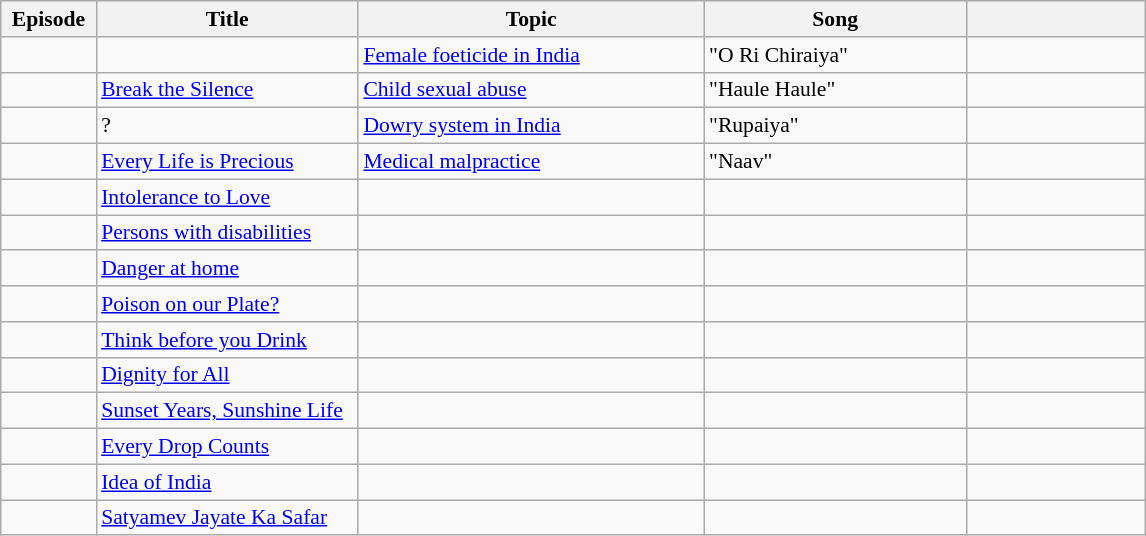<table class="wikitable" style="font-size: 90%;" " border="2" cellpadding="4" background: #f9f9f9;>
<tr align="center">
<th width=8%>Episode</th>
<th width=22%>Title</th>
<th width=29%>Topic</th>
<th width=22%>Song</th>
<th width=15%></th>
</tr>
<tr>
<td></td>
<td></td>
<td><a href='#'>Female foeticide in India</a></td>
<td>"O Ri Chiraiya"</td>
<td></td>
</tr>
<tr>
<td></td>
<td><a href='#'>Break the Silence</a></td>
<td><a href='#'>Child sexual abuse</a></td>
<td>"Haule Haule"</td>
<td></td>
</tr>
<tr>
<td></td>
<td>?</td>
<td><a href='#'>Dowry system in India</a></td>
<td>"Rupaiya"</td>
<td></td>
</tr>
<tr>
<td></td>
<td><a href='#'>Every Life is Precious</a></td>
<td><a href='#'>Medical malpractice</a></td>
<td>"Naav"</td>
<td></td>
</tr>
<tr>
<td></td>
<td><a href='#'>Intolerance to Love</a></td>
<td></td>
<td></td>
<td></td>
</tr>
<tr>
<td></td>
<td><a href='#'>Persons with disabilities</a></td>
<td></td>
<td></td>
<td></td>
</tr>
<tr>
<td></td>
<td><a href='#'>Danger at home</a></td>
<td></td>
<td></td>
<td></td>
</tr>
<tr>
<td></td>
<td><a href='#'>Poison on our Plate?</a></td>
<td></td>
<td></td>
<td></td>
</tr>
<tr>
<td></td>
<td><a href='#'>Think before you Drink</a></td>
<td></td>
<td></td>
<td></td>
</tr>
<tr>
<td></td>
<td><a href='#'>Dignity for All</a></td>
<td></td>
<td></td>
<td></td>
</tr>
<tr>
<td></td>
<td><a href='#'>Sunset Years, Sunshine Life</a></td>
<td></td>
<td></td>
<td></td>
</tr>
<tr>
<td></td>
<td><a href='#'>Every Drop Counts</a></td>
<td></td>
<td></td>
<td></td>
</tr>
<tr>
<td></td>
<td><a href='#'>Idea of India</a></td>
<td></td>
<td></td>
<td></td>
</tr>
<tr>
<td></td>
<td><a href='#'>Satyamev Jayate Ka Safar</a></td>
<td></td>
<td></td>
<td></td>
</tr>
</table>
